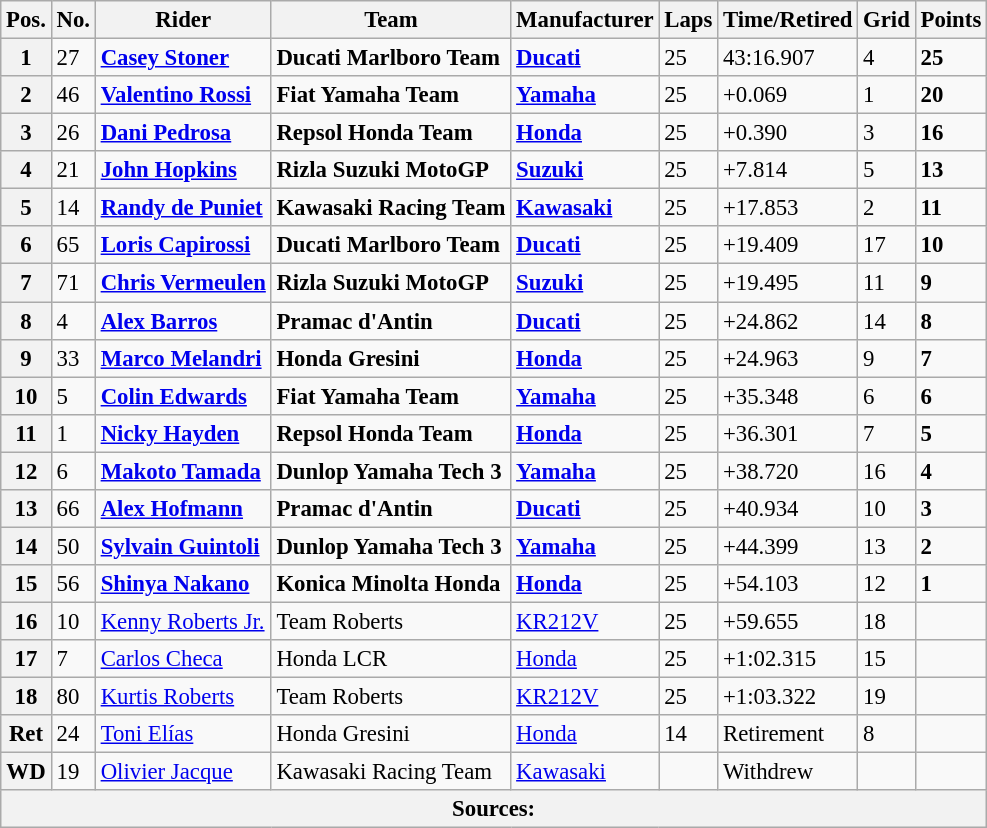<table class="wikitable" style="font-size: 95%;">
<tr>
<th>Pos.</th>
<th>No.</th>
<th>Rider</th>
<th>Team</th>
<th>Manufacturer</th>
<th>Laps</th>
<th>Time/Retired</th>
<th>Grid</th>
<th>Points</th>
</tr>
<tr>
<th>1</th>
<td>27</td>
<td> <strong><a href='#'>Casey Stoner</a></strong></td>
<td><strong>Ducati Marlboro Team</strong></td>
<td><strong><a href='#'>Ducati</a></strong></td>
<td>25</td>
<td>43:16.907</td>
<td>4</td>
<td><strong>25</strong></td>
</tr>
<tr>
<th>2</th>
<td>46</td>
<td> <strong><a href='#'>Valentino Rossi</a></strong></td>
<td><strong>Fiat Yamaha Team</strong></td>
<td><strong><a href='#'>Yamaha</a></strong></td>
<td>25</td>
<td>+0.069</td>
<td>1</td>
<td><strong>20</strong></td>
</tr>
<tr>
<th>3</th>
<td>26</td>
<td> <strong><a href='#'>Dani Pedrosa</a></strong></td>
<td><strong>Repsol Honda Team</strong></td>
<td><strong><a href='#'>Honda</a></strong></td>
<td>25</td>
<td>+0.390</td>
<td>3</td>
<td><strong>16</strong></td>
</tr>
<tr>
<th>4</th>
<td>21</td>
<td> <strong><a href='#'>John Hopkins</a></strong></td>
<td><strong>Rizla Suzuki MotoGP</strong></td>
<td><strong><a href='#'>Suzuki</a></strong></td>
<td>25</td>
<td>+7.814</td>
<td>5</td>
<td><strong>13</strong></td>
</tr>
<tr>
<th>5</th>
<td>14</td>
<td> <strong><a href='#'>Randy de Puniet</a></strong></td>
<td><strong>Kawasaki Racing Team</strong></td>
<td><strong><a href='#'>Kawasaki</a></strong></td>
<td>25</td>
<td>+17.853</td>
<td>2</td>
<td><strong>11</strong></td>
</tr>
<tr>
<th>6</th>
<td>65</td>
<td> <strong><a href='#'>Loris Capirossi</a></strong></td>
<td><strong>Ducati Marlboro Team</strong></td>
<td><strong><a href='#'>Ducati</a></strong></td>
<td>25</td>
<td>+19.409</td>
<td>17</td>
<td><strong>10</strong></td>
</tr>
<tr>
<th>7</th>
<td>71</td>
<td> <strong><a href='#'>Chris Vermeulen</a></strong></td>
<td><strong>Rizla Suzuki MotoGP</strong></td>
<td><strong><a href='#'>Suzuki</a></strong></td>
<td>25</td>
<td>+19.495</td>
<td>11</td>
<td><strong>9</strong></td>
</tr>
<tr>
<th>8</th>
<td>4</td>
<td> <strong><a href='#'>Alex Barros</a></strong></td>
<td><strong>Pramac d'Antin</strong></td>
<td><strong><a href='#'>Ducati</a></strong></td>
<td>25</td>
<td>+24.862</td>
<td>14</td>
<td><strong>8</strong></td>
</tr>
<tr>
<th>9</th>
<td>33</td>
<td> <strong><a href='#'>Marco Melandri</a></strong></td>
<td><strong>Honda Gresini</strong></td>
<td><strong><a href='#'>Honda</a></strong></td>
<td>25</td>
<td>+24.963</td>
<td>9</td>
<td><strong>7</strong></td>
</tr>
<tr>
<th>10</th>
<td>5</td>
<td> <strong><a href='#'>Colin Edwards</a></strong></td>
<td><strong>Fiat Yamaha Team</strong></td>
<td><strong><a href='#'>Yamaha</a></strong></td>
<td>25</td>
<td>+35.348</td>
<td>6</td>
<td><strong>6</strong></td>
</tr>
<tr>
<th>11</th>
<td>1</td>
<td> <strong><a href='#'>Nicky Hayden</a></strong></td>
<td><strong>Repsol Honda Team</strong></td>
<td><strong><a href='#'>Honda</a></strong></td>
<td>25</td>
<td>+36.301</td>
<td>7</td>
<td><strong>5</strong></td>
</tr>
<tr>
<th>12</th>
<td>6</td>
<td> <strong><a href='#'>Makoto Tamada</a></strong></td>
<td><strong>Dunlop Yamaha Tech 3</strong></td>
<td><strong><a href='#'>Yamaha</a></strong></td>
<td>25</td>
<td>+38.720</td>
<td>16</td>
<td><strong>4</strong></td>
</tr>
<tr>
<th>13</th>
<td>66</td>
<td> <strong><a href='#'>Alex Hofmann</a></strong></td>
<td><strong>Pramac d'Antin</strong></td>
<td><strong><a href='#'>Ducati</a></strong></td>
<td>25</td>
<td>+40.934</td>
<td>10</td>
<td><strong>3</strong></td>
</tr>
<tr>
<th>14</th>
<td>50</td>
<td> <strong><a href='#'>Sylvain Guintoli</a></strong></td>
<td><strong>Dunlop Yamaha Tech 3</strong></td>
<td><strong><a href='#'>Yamaha</a></strong></td>
<td>25</td>
<td>+44.399</td>
<td>13</td>
<td><strong>2</strong></td>
</tr>
<tr>
<th>15</th>
<td>56</td>
<td> <strong><a href='#'>Shinya Nakano</a></strong></td>
<td><strong>Konica Minolta Honda</strong></td>
<td><strong><a href='#'>Honda</a></strong></td>
<td>25</td>
<td>+54.103</td>
<td>12</td>
<td><strong>1</strong></td>
</tr>
<tr>
<th>16</th>
<td>10</td>
<td> <a href='#'>Kenny Roberts Jr.</a></td>
<td>Team Roberts</td>
<td><a href='#'>KR212V</a></td>
<td>25</td>
<td>+59.655</td>
<td>18</td>
<td></td>
</tr>
<tr>
<th>17</th>
<td>7</td>
<td> <a href='#'>Carlos Checa</a></td>
<td>Honda LCR</td>
<td><a href='#'>Honda</a></td>
<td>25</td>
<td>+1:02.315</td>
<td>15</td>
<td></td>
</tr>
<tr>
<th>18</th>
<td>80</td>
<td> <a href='#'>Kurtis Roberts</a></td>
<td>Team Roberts</td>
<td><a href='#'>KR212V</a></td>
<td>25</td>
<td>+1:03.322</td>
<td>19</td>
<td></td>
</tr>
<tr>
<th>Ret</th>
<td>24</td>
<td> <a href='#'>Toni Elías</a></td>
<td>Honda Gresini</td>
<td><a href='#'>Honda</a></td>
<td>14</td>
<td>Retirement</td>
<td>8</td>
<td></td>
</tr>
<tr>
<th>WD</th>
<td>19</td>
<td> <a href='#'>Olivier Jacque</a></td>
<td>Kawasaki Racing Team</td>
<td><a href='#'>Kawasaki</a></td>
<td></td>
<td>Withdrew</td>
<td></td>
<td></td>
</tr>
<tr>
<th colspan=9>Sources: </th>
</tr>
</table>
